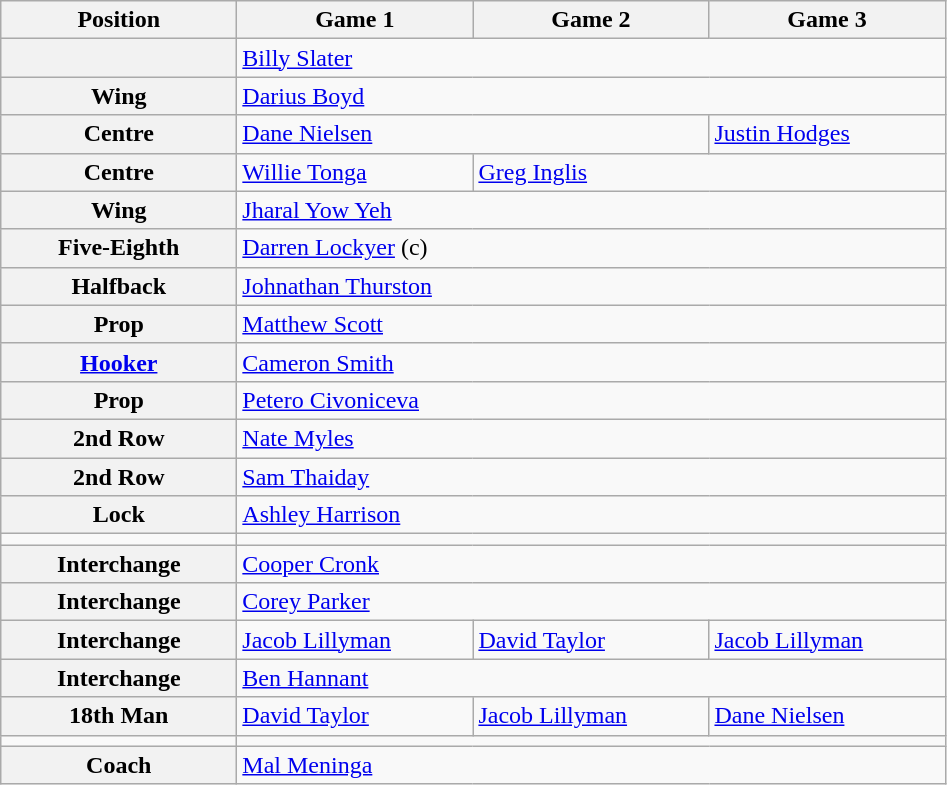<table class="wikitable">
<tr>
<th style="width:150px;">Position</th>
<th style="width:150px;">Game 1</th>
<th style="width:150px;">Game 2</th>
<th style="width:150px;">Game 3</th>
</tr>
<tr>
<th></th>
<td colspan="3"> <a href='#'>Billy Slater</a></td>
</tr>
<tr>
<th>Wing</th>
<td colspan="3"> <a href='#'>Darius Boyd</a></td>
</tr>
<tr>
<th>Centre</th>
<td colspan="2"> <a href='#'>Dane Nielsen</a></td>
<td colspan="1"> <a href='#'>Justin Hodges</a></td>
</tr>
<tr>
<th>Centre</th>
<td> <a href='#'>Willie Tonga</a></td>
<td colspan="2"> <a href='#'>Greg Inglis</a></td>
</tr>
<tr>
<th>Wing</th>
<td colspan="3"> <a href='#'>Jharal Yow Yeh</a></td>
</tr>
<tr>
<th>Five-Eighth</th>
<td colspan="3"> <a href='#'>Darren Lockyer</a> (c)</td>
</tr>
<tr>
<th>Halfback</th>
<td colspan="3"> <a href='#'>Johnathan Thurston</a></td>
</tr>
<tr>
<th>Prop</th>
<td colspan="3"> <a href='#'>Matthew Scott</a></td>
</tr>
<tr>
<th><a href='#'>Hooker</a></th>
<td colspan="3"> <a href='#'>Cameron Smith</a></td>
</tr>
<tr>
<th>Prop</th>
<td colspan="3"> <a href='#'>Petero Civoniceva</a></td>
</tr>
<tr>
<th>2nd Row</th>
<td colspan="3"> <a href='#'>Nate Myles</a></td>
</tr>
<tr>
<th>2nd Row</th>
<td colspan="3"> <a href='#'>Sam Thaiday</a></td>
</tr>
<tr>
<th>Lock</th>
<td colspan="3"> <a href='#'>Ashley Harrison</a></td>
</tr>
<tr>
<td></td>
</tr>
<tr>
<th>Interchange</th>
<td colspan="3"> <a href='#'>Cooper Cronk</a></td>
</tr>
<tr>
<th>Interchange</th>
<td colspan="3"> <a href='#'>Corey Parker</a></td>
</tr>
<tr>
<th>Interchange</th>
<td colspan="1"> <a href='#'>Jacob Lillyman</a></td>
<td colspan="1"> <a href='#'>David Taylor</a></td>
<td colspan="1"> <a href='#'>Jacob Lillyman</a></td>
</tr>
<tr>
<th>Interchange</th>
<td colspan="3"> <a href='#'>Ben Hannant</a></td>
</tr>
<tr>
<th>18th Man</th>
<td> <a href='#'>David Taylor</a></td>
<td colspan="1"> <a href='#'>Jacob Lillyman</a></td>
<td> <a href='#'>Dane Nielsen</a></td>
</tr>
<tr>
<td></td>
</tr>
<tr>
<th>Coach</th>
<td colspan="3"> <a href='#'>Mal Meninga</a></td>
</tr>
</table>
